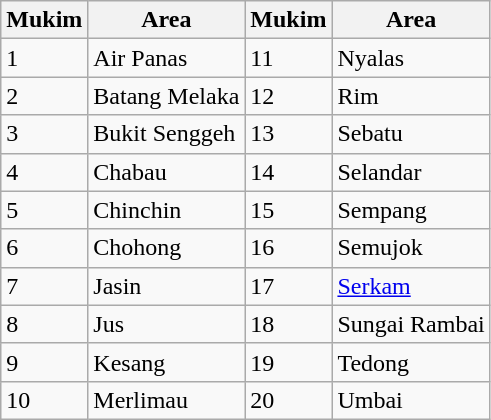<table class="wikitable">
<tr>
<th>Mukim</th>
<th>Area</th>
<th>Mukim</th>
<th>Area</th>
</tr>
<tr>
<td>1</td>
<td>Air Panas</td>
<td>11</td>
<td>Nyalas</td>
</tr>
<tr>
<td>2</td>
<td>Batang Melaka</td>
<td>12</td>
<td>Rim</td>
</tr>
<tr>
<td>3</td>
<td>Bukit Senggeh</td>
<td>13</td>
<td>Sebatu</td>
</tr>
<tr>
<td>4</td>
<td>Chabau</td>
<td>14</td>
<td>Selandar</td>
</tr>
<tr>
<td>5</td>
<td>Chinchin</td>
<td>15</td>
<td>Sempang</td>
</tr>
<tr>
<td>6</td>
<td>Chohong</td>
<td>16</td>
<td>Semujok</td>
</tr>
<tr>
<td>7</td>
<td>Jasin</td>
<td>17</td>
<td><a href='#'>Serkam</a></td>
</tr>
<tr>
<td>8</td>
<td>Jus</td>
<td>18</td>
<td>Sungai Rambai</td>
</tr>
<tr>
<td>9</td>
<td>Kesang</td>
<td>19</td>
<td>Tedong</td>
</tr>
<tr>
<td>10</td>
<td>Merlimau</td>
<td>20</td>
<td>Umbai</td>
</tr>
</table>
